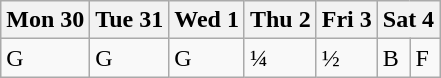<table class="wikitable olympic-schedule handball">
<tr>
<th>Mon 30</th>
<th>Tue 31</th>
<th>Wed 1</th>
<th>Thu 2</th>
<th>Fri 3</th>
<th colspan="2">Sat 4</th>
</tr>
<tr>
<td class="team-group">G</td>
<td class="team-group">G</td>
<td class="team-group">G</td>
<td class="team-qf">¼</td>
<td class="team-sf">½</td>
<td class="team-bronze">B</td>
<td class="team-final">F</td>
</tr>
</table>
